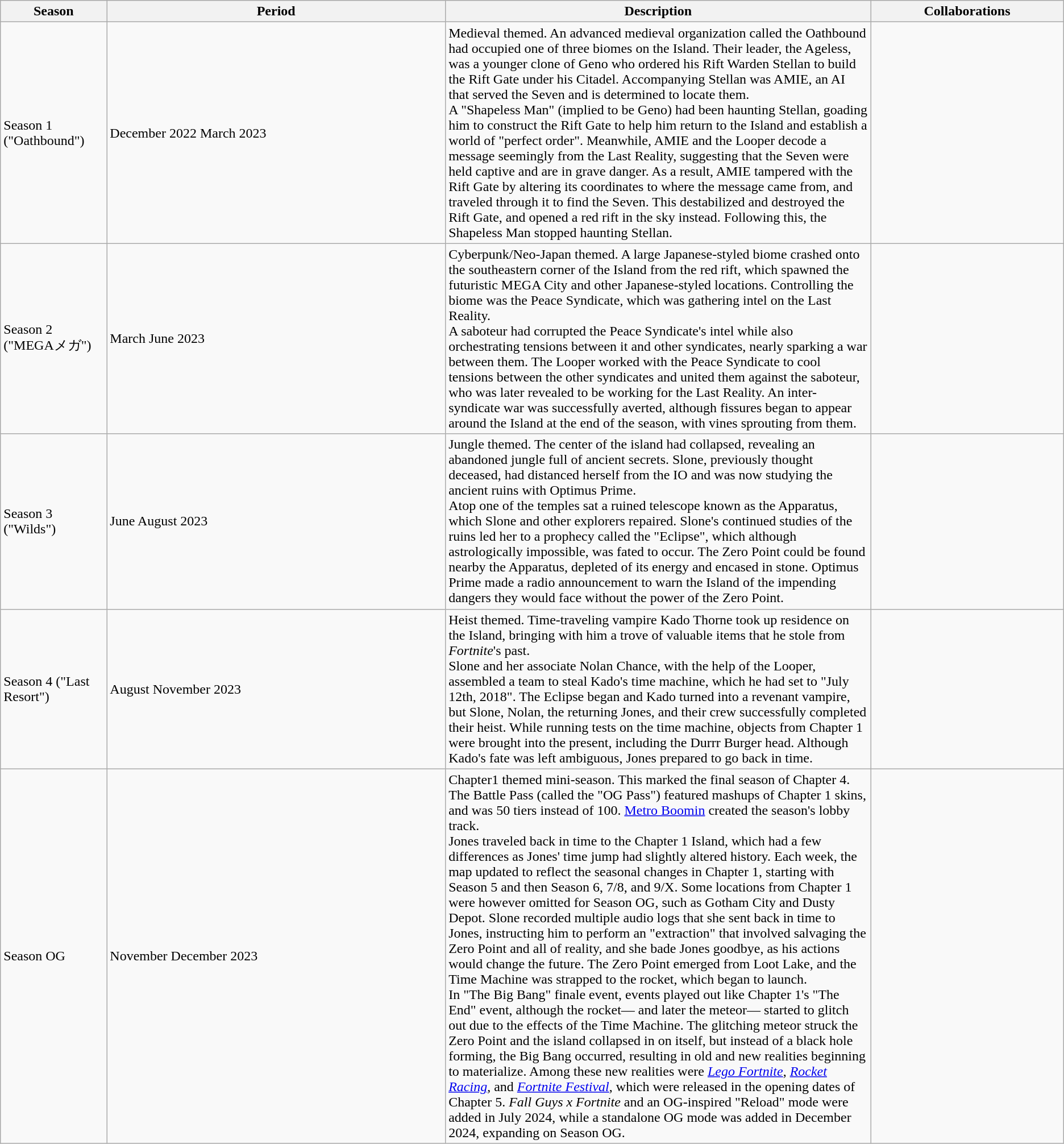<table class="wikitable">
<tr>
<th width=10%>Season</th>
<th>Period</th>
<th width=40%>Description</th>
<th>Collaborations</th>
</tr>
<tr>
<td>Season 1 ("Oathbound")</td>
<td>December 2022  March 2023</td>
<td>Medieval themed. An advanced medieval organization called the Oathbound had occupied one of three biomes on the Island. Their leader, the Ageless, was a younger clone of Geno who ordered his Rift Warden Stellan to build the Rift Gate under his Citadel. Accompanying Stellan was AMIE, an AI that served the Seven and is determined to locate them.<br>A "Shapeless Man" (implied to be Geno) had been haunting Stellan, goading him to construct the Rift Gate to help him return to the Island and establish a world of "perfect order". Meanwhile, AMIE and the Looper decode a message seemingly from the Last Reality, suggesting that the Seven were held captive and are in grave danger. As a result, AMIE tampered with the Rift Gate by altering its coordinates to where the message came from, and traveled through it to find the Seven. This destabilized and destroyed the Rift Gate, and opened a red rift in the sky instead. Following this, the Shapeless Man stopped haunting Stellan.</td>
<td></td>
</tr>
<tr>
<td>Season 2 ("MEGAメガ")</td>
<td>March  June 2023</td>
<td>Cyberpunk/Neo-Japan themed. A large Japanese-styled biome crashed onto the southeastern corner of the Island from the red rift, which spawned the futuristic MEGA City and other Japanese-styled locations. Controlling the biome was the Peace Syndicate, which was gathering intel on the Last Reality.<br>A saboteur had corrupted the Peace Syndicate's intel while also orchestrating tensions between it and other syndicates, nearly sparking a war between them. The Looper worked with the Peace Syndicate to cool tensions between the other syndicates and united them against the saboteur, who was later revealed to be working for the Last Reality. An inter-syndicate war was successfully averted, although fissures began to appear around the Island at the end of the season, with vines sprouting from them.</td>
<td></td>
</tr>
<tr>
<td>Season 3 ("Wilds")</td>
<td>June  August 2023</td>
<td>Jungle themed. The center of the island had collapsed, revealing an abandoned jungle full of ancient secrets. Slone, previously thought deceased, had distanced herself from the IO and was now studying the ancient ruins with Optimus Prime.<br>Atop one of the temples sat a ruined telescope known as the Apparatus, which Slone and other explorers repaired. Slone's continued studies of the ruins led her to a prophecy called the "Eclipse", which although astrologically impossible, was fated to occur. The Zero Point could be found nearby the Apparatus, depleted of its energy and encased in stone. Optimus Prime made a radio announcement to warn the Island of the impending dangers they would face without the power of the Zero Point.</td>
<td></td>
</tr>
<tr>
<td>Season 4 ("Last Resort")</td>
<td>August  November 2023</td>
<td>Heist themed. Time-traveling vampire Kado Thorne took up residence on the Island, bringing with him a trove of valuable items that he stole from <em>Fortnite</em>'s past.<br>Slone and her associate Nolan Chance, with the help of the Looper, assembled a team to steal Kado's time machine, which he had set to "July 12th, 2018". The Eclipse began and Kado turned into a revenant vampire, but Slone, Nolan, the returning Jones, and their crew successfully completed their heist. While running tests on the time machine, objects from Chapter 1 were brought into the present, including the Durrr Burger head. Although Kado's fate was left ambiguous, Jones prepared to go back in time.</td>
<td></td>
</tr>
<tr>
<td>Season OG</td>
<td>November  December 2023</td>
<td>Chapter1 themed mini-season. This marked the final season of Chapter 4. The Battle Pass (called the "OG Pass") featured mashups of Chapter 1 skins, and  was 50 tiers instead of 100. <a href='#'>Metro Boomin</a> created the season's lobby track.<br>Jones traveled back in time to the Chapter 1 Island, which had a few differences as Jones' time jump had slightly altered history. Each week, the map updated to reflect the seasonal changes in Chapter 1, starting with Season 5 and then Season 6, 7/8, and 9/X. Some locations from Chapter 1 were however omitted for Season OG, such as Gotham City and Dusty Depot. Slone recorded multiple audio logs that she sent back in time to Jones, instructing him to perform an "extraction" that involved salvaging the Zero Point and all of reality, and she bade Jones goodbye, as his actions would change the future. The Zero Point emerged from Loot Lake, and the Time Machine was strapped to the rocket, which began to launch.<br>In "The Big Bang" finale event, events played out like Chapter 1's "The End" event, although the rocket— and later the meteor— started to glitch out due to the effects of the Time Machine. The glitching meteor struck the Zero Point and the island collapsed in on itself, but instead of a black hole forming, the Big Bang occurred, resulting in old and new realities beginning to materialize. Among these new realities were <a href='#'><em>Lego Fortnite</em></a>, <em><a href='#'>Rocket Racing</a></em>, and <em><a href='#'>Fortnite Festival</a></em>, which were released in the opening dates of Chapter 5. <em>Fall Guys x Fortnite</em> and an OG-inspired "Reload" mode were added in July 2024, while a standalone OG mode was added in December 2024, expanding on Season OG.</td>
<td></td>
</tr>
</table>
